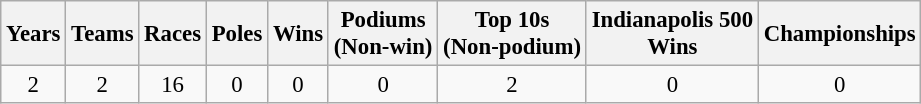<table class="wikitable" style="text-align:center; font-size:95%">
<tr>
<th>Years</th>
<th>Teams</th>
<th>Races</th>
<th>Poles</th>
<th>Wins</th>
<th>Podiums<br>(Non-win)</th>
<th>Top 10s<br>(Non-podium)</th>
<th>Indianapolis 500<br>Wins</th>
<th>Championships</th>
</tr>
<tr>
<td>2</td>
<td>2</td>
<td>16</td>
<td>0</td>
<td>0</td>
<td>0</td>
<td>2</td>
<td>0</td>
<td>0</td>
</tr>
</table>
